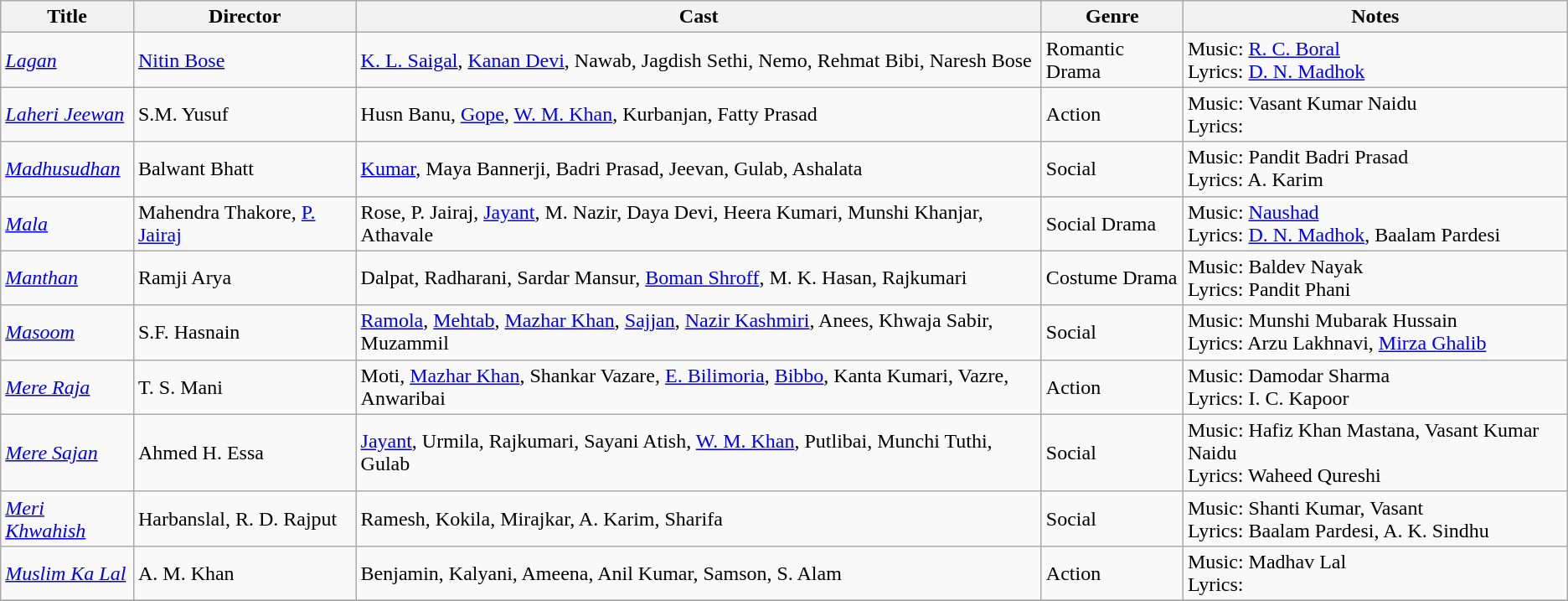<table class="wikitable sortable">
<tr>
<th>Title</th>
<th>Director</th>
<th>Cast</th>
<th>Genre</th>
<th>Notes</th>
</tr>
<tr>
<td><em><a href='#'>Lagan</a></em></td>
<td><a href='#'>Nitin Bose</a></td>
<td><a href='#'>K. L. Saigal</a>, <a href='#'>Kanan Devi</a>, Nawab, Jagdish Sethi, Nemo, Rehmat Bibi, Naresh Bose</td>
<td>Romantic Drama</td>
<td>Music: <a href='#'>R. C. Boral</a><br>Lyrics: <a href='#'>D. N. Madhok</a></td>
</tr>
<tr>
<td><em><a href='#'>Laheri Jeewan</a></em></td>
<td>S.M. Yusuf</td>
<td>Husn Banu, <a href='#'>Gope</a>, <a href='#'>W. M. Khan</a>, Kurbanjan, Fatty Prasad</td>
<td>Action</td>
<td>Music: Vasant Kumar Naidu<br>Lyrics:</td>
</tr>
<tr>
<td><em><a href='#'>Madhusudhan</a></em></td>
<td>Balwant Bhatt</td>
<td><a href='#'>Kumar</a>, Maya Bannerji, Badri Prasad, Jeevan, Gulab, Ashalata</td>
<td>Social</td>
<td>Music: Pandit Badri Prasad<br>Lyrics: A. Karim</td>
</tr>
<tr>
<td><em><a href='#'>Mala</a></em></td>
<td>Mahendra Thakore, <a href='#'>P. Jairaj</a></td>
<td>Rose, P. Jairaj, <a href='#'>Jayant</a>, M. Nazir, Daya Devi, Heera Kumari, Munshi Khanjar, Athavale</td>
<td>Social Drama</td>
<td>Music: <a href='#'>Naushad</a><br>Lyrics: <a href='#'>D. N. Madhok</a>, Baalam Pardesi</td>
</tr>
<tr>
<td><em><a href='#'>Manthan</a></em></td>
<td>Ramji Arya</td>
<td>Dalpat, Radharani, Sardar Mansur, <a href='#'>Boman Shroff</a>, M. K. Hasan, Rajkumari</td>
<td>Costume Drama</td>
<td>Music: Baldev Nayak<br>Lyrics: Pandit Phani</td>
</tr>
<tr>
<td><em><a href='#'>Masoom</a></em></td>
<td>S.F. Hasnain</td>
<td><a href='#'>Ramola</a>, <a href='#'>Mehtab</a>, <a href='#'>Mazhar Khan</a>, <a href='#'>Sajjan</a>, <a href='#'>Nazir Kashmiri</a>, Anees, Khwaja Sabir, Muzammil</td>
<td>Social</td>
<td>Music: Munshi Mubarak Hussain<br>Lyrics: Arzu Lakhnavi, <a href='#'>Mirza Ghalib</a></td>
</tr>
<tr>
<td><em><a href='#'>Mere Raja</a></em></td>
<td>T. S. Mani</td>
<td>Moti, <a href='#'>Mazhar Khan</a>, Shankar Vazare, <a href='#'>E. Bilimoria</a>, <a href='#'>Bibbo</a>, Kanta Kumari, Vazre, Anwaribai</td>
<td>Action</td>
<td>Music: Damodar Sharma<br>Lyrics: I. C. Kapoor</td>
</tr>
<tr>
<td><em><a href='#'>Mere Sajan</a></em></td>
<td>Ahmed H. Essa</td>
<td><a href='#'>Jayant</a>, Urmila, Rajkumari, Sayani Atish, <a href='#'>W. M. Khan</a>, Putlibai, Munchi Tuthi, Gulab</td>
<td>Social</td>
<td>Music: Hafiz Khan Mastana, Vasant Kumar Naidu<br>Lyrics: Waheed Qureshi</td>
</tr>
<tr>
<td><em><a href='#'>Meri Khwahish</a></em></td>
<td>Harbanslal, R. D. Rajput</td>
<td>Ramesh, Kokila, Mirajkar, A. Karim, Sharifa</td>
<td>Social</td>
<td>Music: Shanti Kumar, Vasant<br>Lyrics: Baalam Pardesi, A. K. Sindhu</td>
</tr>
<tr>
<td><em><a href='#'>Muslim Ka Lal</a></em></td>
<td>A. M. Khan</td>
<td>Benjamin, Kalyani, Ameena, Anil Kumar, Samson, S. Alam</td>
<td>Action</td>
<td>Music: Madhav Lal<br>Lyrics:</td>
</tr>
<tr>
</tr>
</table>
